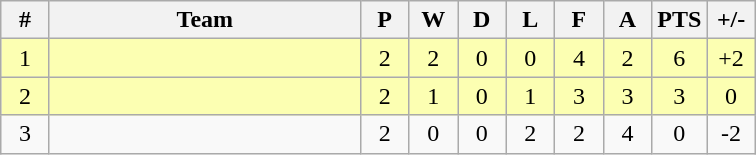<table class="wikitable" border="1">
<tr>
<th width="25">#</th>
<th width="200">Team</th>
<th width="25">P</th>
<th width="25">W</th>
<th width="25">D</th>
<th width="25">L</th>
<th width="25">F</th>
<th width="25">A</th>
<th width="25">PTS</th>
<th width="25">+/-</th>
</tr>
<tr bgcolor="FCFFB2">
<td align="center">1</td>
<td></td>
<td align="center">2</td>
<td align="center">2</td>
<td align="center">0</td>
<td align="center">0</td>
<td align="center">4</td>
<td align="center">2</td>
<td align="center">6</td>
<td align="center">+2</td>
</tr>
<tr bgcolor="FCFFB2">
<td align="center">2</td>
<td></td>
<td align="center">2</td>
<td align="center">1</td>
<td align="center">0</td>
<td align="center">1</td>
<td align="center">3</td>
<td align="center">3</td>
<td align="center">3</td>
<td align="center">0</td>
</tr>
<tr>
<td align="center">3</td>
<td></td>
<td align="center">2</td>
<td align="center">0</td>
<td align="center">0</td>
<td align="center">2</td>
<td align="center">2</td>
<td align="center">4</td>
<td align="center">0</td>
<td align="center">-2</td>
</tr>
</table>
